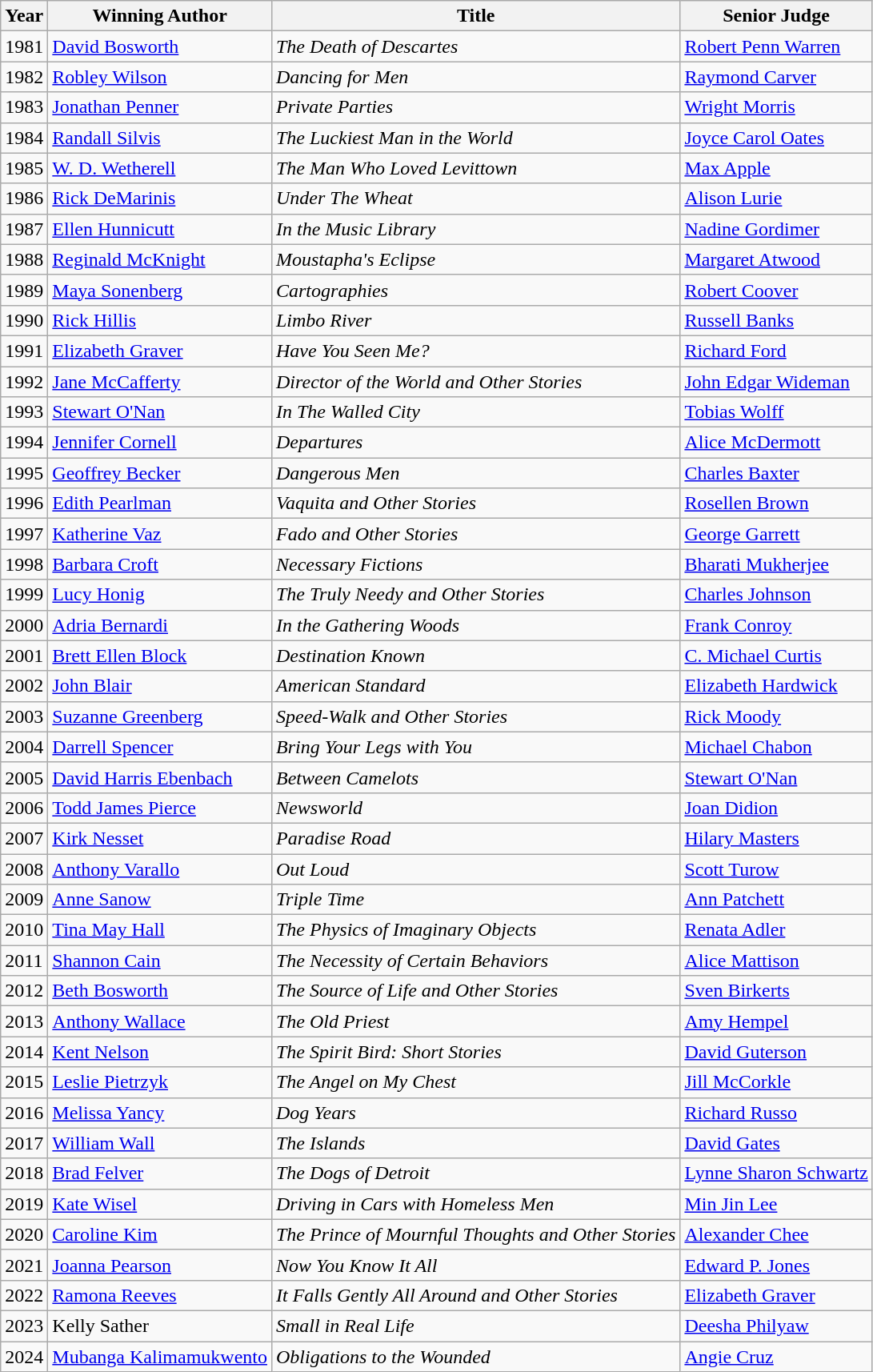<table class="wikitable sortable"| align="center">
<tr>
<th>Year</th>
<th>Winning Author</th>
<th>Title</th>
<th>Senior Judge</th>
</tr>
<tr>
<td>1981</td>
<td><a href='#'>David Bosworth</a></td>
<td><em>The Death of Descartes</em></td>
<td><a href='#'>Robert Penn Warren</a></td>
</tr>
<tr>
<td>1982</td>
<td><a href='#'>Robley Wilson</a></td>
<td><em>Dancing for Men</em></td>
<td><a href='#'>Raymond Carver</a></td>
</tr>
<tr>
<td>1983</td>
<td><a href='#'>Jonathan Penner</a></td>
<td><em>Private Parties</em></td>
<td><a href='#'>Wright Morris</a></td>
</tr>
<tr>
<td>1984</td>
<td><a href='#'>Randall Silvis</a></td>
<td><em>The Luckiest Man in the World</em></td>
<td><a href='#'>Joyce Carol Oates</a></td>
</tr>
<tr>
<td>1985</td>
<td><a href='#'>W. D. Wetherell</a></td>
<td><em>The Man Who Loved Levittown</em></td>
<td><a href='#'>Max Apple</a></td>
</tr>
<tr>
<td>1986</td>
<td><a href='#'>Rick DeMarinis</a></td>
<td><em>Under The Wheat</em></td>
<td><a href='#'>Alison Lurie</a></td>
</tr>
<tr>
<td>1987</td>
<td><a href='#'>Ellen Hunnicutt</a></td>
<td><em>In the Music Library</em></td>
<td><a href='#'>Nadine Gordimer</a></td>
</tr>
<tr>
<td>1988</td>
<td><a href='#'>Reginald McKnight</a></td>
<td><em>Moustapha's Eclipse</em></td>
<td><a href='#'>Margaret Atwood</a></td>
</tr>
<tr>
<td>1989</td>
<td><a href='#'>Maya Sonenberg</a></td>
<td><em>Cartographies</em></td>
<td><a href='#'>Robert Coover</a></td>
</tr>
<tr>
<td>1990</td>
<td><a href='#'>Rick Hillis</a></td>
<td><em>Limbo River</em></td>
<td><a href='#'>Russell Banks</a></td>
</tr>
<tr>
<td>1991</td>
<td><a href='#'>Elizabeth Graver</a></td>
<td><em>Have You Seen Me?</em></td>
<td><a href='#'>Richard Ford</a></td>
</tr>
<tr>
<td>1992</td>
<td><a href='#'>Jane McCafferty</a></td>
<td><em>Director of the World and Other Stories</em></td>
<td><a href='#'>John Edgar Wideman</a></td>
</tr>
<tr>
<td>1993</td>
<td><a href='#'>Stewart O'Nan</a></td>
<td><em>In The Walled City</em></td>
<td><a href='#'>Tobias Wolff</a></td>
</tr>
<tr>
<td>1994</td>
<td><a href='#'>Jennifer Cornell</a></td>
<td><em>Departures</em></td>
<td><a href='#'>Alice McDermott</a></td>
</tr>
<tr>
<td>1995</td>
<td><a href='#'>Geoffrey Becker</a></td>
<td><em>Dangerous Men</em></td>
<td><a href='#'>Charles Baxter</a></td>
</tr>
<tr>
<td>1996</td>
<td><a href='#'>Edith Pearlman</a></td>
<td><em>Vaquita and Other Stories</em></td>
<td><a href='#'>Rosellen Brown</a></td>
</tr>
<tr>
<td>1997</td>
<td><a href='#'>Katherine Vaz</a></td>
<td><em>Fado and Other Stories</em></td>
<td><a href='#'>George Garrett</a></td>
</tr>
<tr>
<td>1998</td>
<td><a href='#'>Barbara Croft</a></td>
<td><em>Necessary Fictions</em></td>
<td><a href='#'>Bharati Mukherjee</a></td>
</tr>
<tr>
<td>1999</td>
<td><a href='#'>Lucy Honig</a></td>
<td><em>The Truly Needy and Other Stories</em></td>
<td><a href='#'>Charles Johnson</a></td>
</tr>
<tr>
<td>2000</td>
<td><a href='#'>Adria Bernardi</a></td>
<td><em>In the Gathering Woods</em></td>
<td><a href='#'>Frank Conroy</a></td>
</tr>
<tr>
<td>2001</td>
<td><a href='#'>Brett Ellen Block</a></td>
<td><em>Destination Known</em></td>
<td><a href='#'>C. Michael Curtis</a></td>
</tr>
<tr>
<td>2002</td>
<td><a href='#'>John Blair</a></td>
<td><em>American Standard</em></td>
<td><a href='#'>Elizabeth Hardwick</a></td>
</tr>
<tr>
<td>2003</td>
<td><a href='#'>Suzanne Greenberg</a></td>
<td><em>Speed-Walk and Other Stories</em></td>
<td><a href='#'>Rick Moody</a></td>
</tr>
<tr>
<td>2004</td>
<td><a href='#'>Darrell Spencer</a></td>
<td><em>Bring Your Legs with You</em></td>
<td><a href='#'>Michael Chabon</a></td>
</tr>
<tr>
<td>2005</td>
<td><a href='#'>David Harris Ebenbach</a></td>
<td><em>Between Camelots</em></td>
<td><a href='#'>Stewart O'Nan</a></td>
</tr>
<tr>
<td>2006</td>
<td><a href='#'>Todd James Pierce</a></td>
<td><em>Newsworld</em></td>
<td><a href='#'>Joan Didion</a></td>
</tr>
<tr>
<td>2007</td>
<td><a href='#'>Kirk Nesset</a></td>
<td><em>Paradise Road</em></td>
<td><a href='#'>Hilary Masters</a></td>
</tr>
<tr>
<td>2008</td>
<td><a href='#'>Anthony Varallo</a></td>
<td><em>Out Loud</em></td>
<td><a href='#'>Scott Turow</a></td>
</tr>
<tr>
<td>2009</td>
<td><a href='#'>Anne Sanow</a></td>
<td><em>Triple Time</em></td>
<td><a href='#'>Ann Patchett</a></td>
</tr>
<tr>
<td>2010</td>
<td><a href='#'>Tina May Hall</a></td>
<td><em>The Physics of Imaginary Objects</em></td>
<td><a href='#'>Renata Adler</a></td>
</tr>
<tr>
<td>2011</td>
<td><a href='#'>Shannon Cain</a></td>
<td><em>The Necessity of Certain Behaviors</em></td>
<td><a href='#'>Alice Mattison</a></td>
</tr>
<tr>
<td>2012</td>
<td><a href='#'>Beth Bosworth</a></td>
<td><em>The Source of Life and Other Stories</em></td>
<td><a href='#'>Sven Birkerts</a></td>
</tr>
<tr>
<td>2013</td>
<td><a href='#'>Anthony Wallace</a></td>
<td><em>The Old Priest</em></td>
<td><a href='#'>Amy Hempel</a></td>
</tr>
<tr>
<td>2014</td>
<td><a href='#'>Kent Nelson</a></td>
<td><em>The Spirit Bird: Short Stories</em></td>
<td><a href='#'>David Guterson</a></td>
</tr>
<tr>
<td>2015</td>
<td><a href='#'>Leslie Pietrzyk</a></td>
<td><em>The Angel on My Chest</em></td>
<td><a href='#'>Jill McCorkle</a></td>
</tr>
<tr>
<td>2016</td>
<td><a href='#'>Melissa Yancy</a></td>
<td><em>Dog Years</em></td>
<td><a href='#'>Richard Russo</a></td>
</tr>
<tr>
<td>2017</td>
<td><a href='#'>William Wall</a></td>
<td><em>The Islands</em></td>
<td><a href='#'>David Gates</a></td>
</tr>
<tr>
<td>2018</td>
<td><a href='#'>Brad Felver</a></td>
<td><em>The Dogs of Detroit</em></td>
<td><a href='#'>Lynne Sharon Schwartz</a></td>
</tr>
<tr>
<td>2019</td>
<td><a href='#'>Kate Wisel</a></td>
<td><em>Driving in Cars with Homeless Men</em></td>
<td><a href='#'>Min Jin Lee</a></td>
</tr>
<tr>
<td>2020</td>
<td><a href='#'>Caroline Kim</a></td>
<td><em>The Prince of Mournful Thoughts and Other Stories</em></td>
<td><a href='#'>Alexander Chee</a></td>
</tr>
<tr>
<td>2021</td>
<td><a href='#'>Joanna Pearson</a></td>
<td><em>Now You Know It All</em></td>
<td><a href='#'>Edward P. Jones</a></td>
</tr>
<tr>
<td>2022</td>
<td><a href='#'>Ramona Reeves</a></td>
<td><em>It Falls Gently All Around and Other Stories</em></td>
<td><a href='#'>Elizabeth Graver</a></td>
</tr>
<tr>
<td>2023</td>
<td>Kelly Sather</td>
<td><em>Small in Real Life</em></td>
<td><a href='#'>Deesha Philyaw</a></td>
</tr>
<tr>
<td>2024</td>
<td><a href='#'>Mubanga Kalimamukwento</a></td>
<td><em>Obligations to the Wounded</em> </td>
<td><a href='#'>Angie Cruz</a></td>
</tr>
</table>
